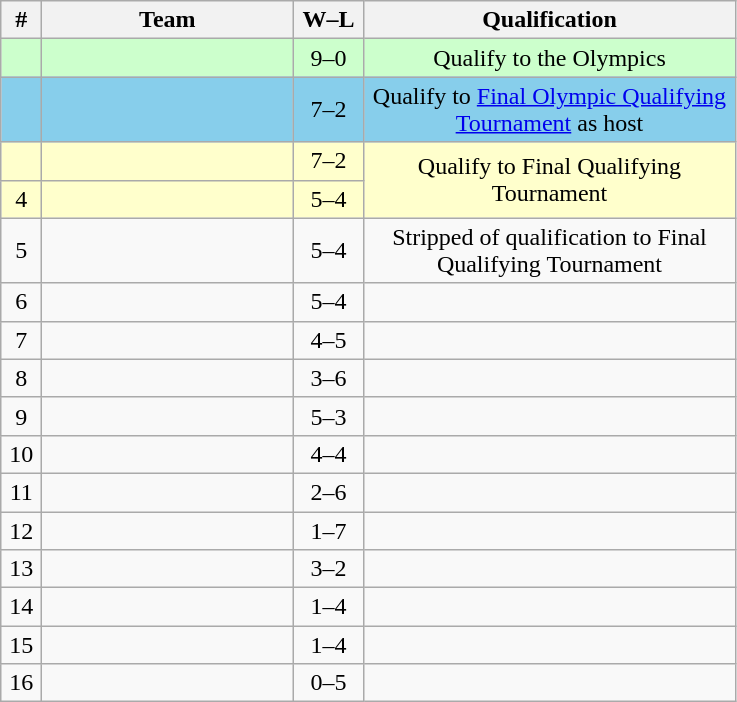<table class=wikitable style="text-align:center;">
<tr>
<th width=20px>#</th>
<th width=160px>Team</th>
<th width=40px>W–L</th>
<th width=240px>Qualification</th>
</tr>
<tr bgcolor=#CCFFCC>
<td></td>
<td align=left></td>
<td>9–0</td>
<td>Qualify to the Olympics</td>
</tr>
<tr bgcolor="skyblue">
<td></td>
<td align=left></td>
<td>7–2</td>
<td>Qualify to <a href='#'>Final Olympic Qualifying Tournament</a> as host</td>
</tr>
<tr bgcolor=#FFFFCC>
<td></td>
<td align=left></td>
<td>7–2</td>
<td rowspan=2>Qualify to Final Qualifying Tournament</td>
</tr>
<tr bgcolor=#FFFFCC>
<td>4</td>
<td align=left></td>
<td>5–4</td>
</tr>
<tr>
<td>5</td>
<td align=left></td>
<td>5–4</td>
<td>Stripped of qualification to Final Qualifying Tournament</td>
</tr>
<tr>
<td>6</td>
<td align=left></td>
<td>5–4</td>
<td></td>
</tr>
<tr>
<td>7</td>
<td align=left></td>
<td>4–5</td>
<td></td>
</tr>
<tr>
<td>8</td>
<td align=left></td>
<td>3–6</td>
<td></td>
</tr>
<tr>
<td>9</td>
<td align=left></td>
<td>5–3</td>
<td></td>
</tr>
<tr>
<td>10</td>
<td align=left></td>
<td>4–4</td>
<td></td>
</tr>
<tr>
<td>11</td>
<td align=left></td>
<td>2–6</td>
<td></td>
</tr>
<tr>
<td>12</td>
<td align=left></td>
<td>1–7</td>
<td></td>
</tr>
<tr>
<td>13</td>
<td align=left></td>
<td>3–2</td>
<td></td>
</tr>
<tr>
<td>14</td>
<td align=left></td>
<td>1–4</td>
<td></td>
</tr>
<tr>
<td>15</td>
<td align=left></td>
<td>1–4</td>
<td></td>
</tr>
<tr>
<td>16</td>
<td align=left></td>
<td>0–5</td>
<td></td>
</tr>
</table>
